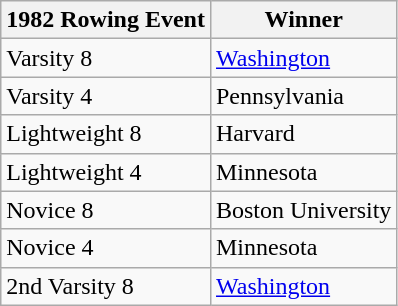<table class="wikitable">
<tr>
<th>1982 Rowing Event</th>
<th>Winner</th>
</tr>
<tr>
<td>Varsity 8</td>
<td><a href='#'>Washington</a></td>
</tr>
<tr>
<td>Varsity 4</td>
<td>Pennsylvania</td>
</tr>
<tr>
<td>Lightweight 8</td>
<td>Harvard</td>
</tr>
<tr>
<td>Lightweight 4</td>
<td>Minnesota</td>
</tr>
<tr>
<td>Novice 8</td>
<td>Boston University</td>
</tr>
<tr>
<td>Novice 4</td>
<td>Minnesota</td>
</tr>
<tr>
<td>2nd Varsity 8</td>
<td><a href='#'>Washington</a></td>
</tr>
</table>
